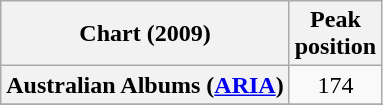<table class="wikitable sortable plainrowheaders" style="text-align:center">
<tr>
<th>Chart (2009)</th>
<th>Peak<br>position</th>
</tr>
<tr>
<th scope="row">Australian Albums (<a href='#'>ARIA</a>)</th>
<td>174</td>
</tr>
<tr>
</tr>
<tr>
</tr>
<tr>
</tr>
<tr>
</tr>
<tr>
</tr>
</table>
